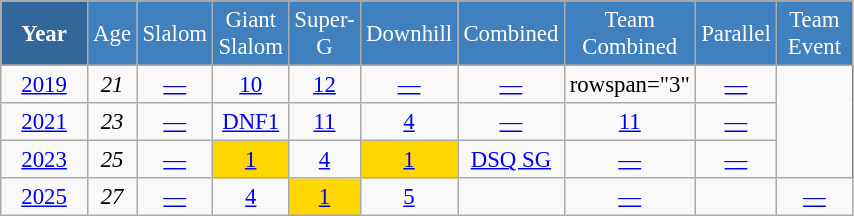<table class="wikitable" style="font-size:95%; text-align:center; border:grey solid 1px; border-collapse:collapse;" width="45%">
<tr style="background-color:#369; color:white;">
<td rowspan="2" colspan="1" width="10%"><strong>Year</strong></td>
</tr>
<tr style="background-color:#4180be; color:white;">
<td width="5%">Age</td>
<td width="5%">Slalom</td>
<td width="5%">Giant<br>Slalom</td>
<td width="5%">Super-G</td>
<td width="5%">Downhill</td>
<td width="5%">Combined</td>
<td width="5%">Team<br>Combined</td>
<td width="5%">Parallel</td>
<td width="5%">Team<br> Event </td>
</tr>
<tr style="background-color:#8CB2D8; color:white;">
</tr>
<tr>
<td><a href='#'>2019</a></td>
<td><em>21</em></td>
<td><a href='#'>—</a></td>
<td><a href='#'>10</a></td>
<td><a href='#'>12</a></td>
<td><a href='#'>—</a></td>
<td><a href='#'>—</a></td>
<td>rowspan="3" </td>
<td><a href='#'>—</a></td>
</tr>
<tr>
<td><a href='#'>2021</a></td>
<td><em>23</em></td>
<td><a href='#'>—</a></td>
<td><a href='#'>DNF1</a></td>
<td><a href='#'>11</a></td>
<td><a href='#'>4</a></td>
<td><a href='#'>—</a></td>
<td><a href='#'>11</a></td>
<td><a href='#'>—</a></td>
</tr>
<tr>
<td><a href='#'>2023</a></td>
<td><em>25</em></td>
<td><a href='#'>—</a></td>
<td style="background:gold;"><a href='#'>1</a></td>
<td><a href='#'>4</a></td>
<td style="background:gold;"><a href='#'>1</a></td>
<td><a href='#'>DSQ SG</a></td>
<td><a href='#'>—</a></td>
<td><a href='#'>—</a></td>
</tr>
<tr>
<td><a href='#'>2025</a></td>
<td><em>27</em></td>
<td><a href='#'>—</a></td>
<td><a href='#'>4</a></td>
<td style="background:gold;"><a href='#'>1</a></td>
<td><a href='#'>5</a></td>
<td></td>
<td><a href='#'>—</a></td>
<td></td>
<td><a href='#'>—</a></td>
</tr>
</table>
